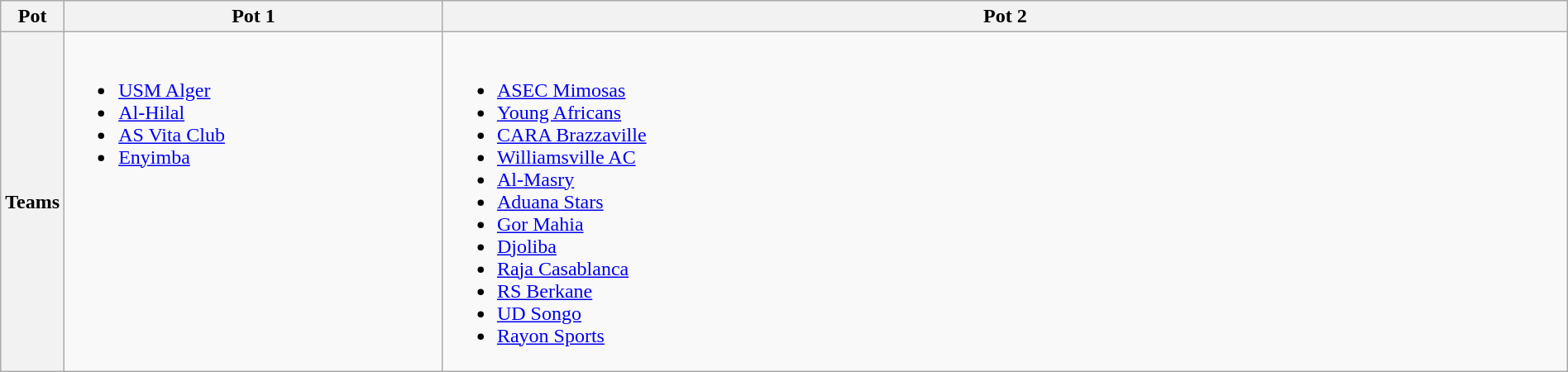<table class="wikitable" style="width:100%;">
<tr>
<th>Pot</th>
<th width=25%>Pot 1</th>
<th width=75%>Pot 2</th>
</tr>
<tr>
<th>Teams</th>
<td valign=top><br><ul><li> <a href='#'>USM Alger</a> </li><li> <a href='#'>Al-Hilal</a> </li><li> <a href='#'>AS Vita Club</a> </li><li> <a href='#'>Enyimba</a> </li></ul></td>
<td valign=top><br><ul><li> <a href='#'>ASEC Mimosas</a> </li><li> <a href='#'>Young Africans</a> </li><li> <a href='#'>CARA Brazzaville</a></li><li> <a href='#'>Williamsville AC</a></li><li> <a href='#'>Al-Masry</a></li><li> <a href='#'>Aduana Stars</a></li><li> <a href='#'>Gor Mahia</a></li><li> <a href='#'>Djoliba</a></li><li> <a href='#'>Raja Casablanca</a></li><li> <a href='#'>RS Berkane</a></li><li> <a href='#'>UD Songo</a></li><li> <a href='#'>Rayon Sports</a></li></ul></td>
</tr>
</table>
